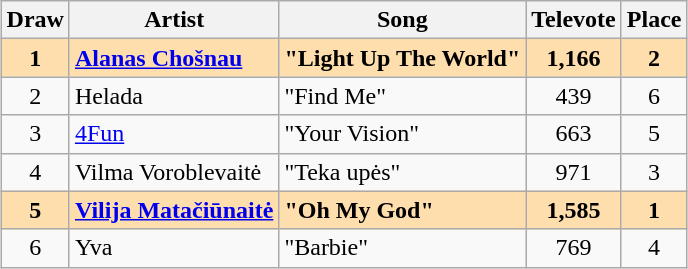<table class="sortable wikitable" style="margin: 1em auto 1em auto; text-align:center">
<tr>
<th>Draw</th>
<th>Artist</th>
<th>Song</th>
<th>Televote</th>
<th>Place</th>
</tr>
<tr style="font-weight:bold; background:navajowhite;">
<td>1</td>
<td align="left"><a href='#'>Alanas Chošnau</a></td>
<td align="left">"Light Up The World"</td>
<td>1,166</td>
<td>2</td>
</tr>
<tr>
<td>2</td>
<td align="left">Helada</td>
<td align="left">"Find Me"</td>
<td>439</td>
<td>6</td>
</tr>
<tr>
<td>3</td>
<td align="left"><a href='#'>4Fun</a></td>
<td align="left">"Your Vision"</td>
<td>663</td>
<td>5</td>
</tr>
<tr>
<td>4</td>
<td align="left">Vilma Voroblevaitė</td>
<td align="left">"Teka upės"</td>
<td>971</td>
<td>3</td>
</tr>
<tr style="font-weight:bold; background:navajowhite;">
<td>5</td>
<td align="left"><a href='#'>Vilija Matačiūnaitė</a></td>
<td align="left">"Oh My God"</td>
<td>1,585</td>
<td>1</td>
</tr>
<tr>
<td>6</td>
<td align="left">Yva</td>
<td align="left">"Barbie"</td>
<td>769</td>
<td>4</td>
</tr>
</table>
